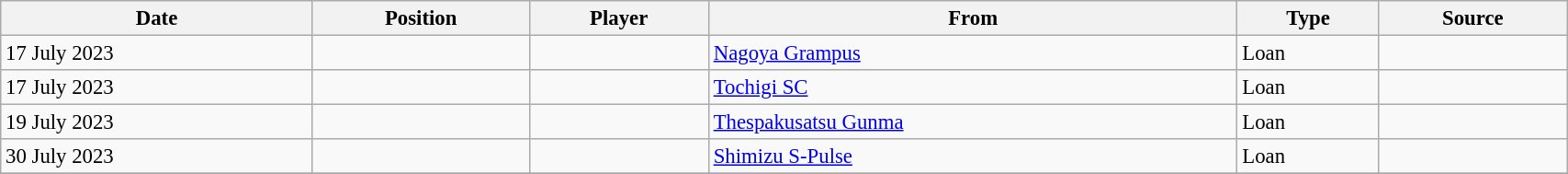<table class="wikitable sortable" style="width:90%; text-align:center; font-size:95%; text-align:left;">
<tr>
<th>Date</th>
<th>Position</th>
<th>Player</th>
<th>From</th>
<th>Type</th>
<th>Source</th>
</tr>
<tr>
<td>17 July 2023</td>
<td></td>
<td></td>
<td> <a href='#'>Nagoya Grampus</a></td>
<td>Loan</td>
<td></td>
</tr>
<tr>
<td>17 July 2023</td>
<td></td>
<td></td>
<td> <a href='#'>Tochigi SC</a></td>
<td>Loan</td>
<td></td>
</tr>
<tr>
<td>19 July 2023</td>
<td></td>
<td></td>
<td> <a href='#'>Thespakusatsu Gunma</a></td>
<td>Loan</td>
<td></td>
</tr>
<tr>
<td>30 July 2023</td>
<td></td>
<td></td>
<td> <a href='#'>Shimizu S-Pulse</a></td>
<td>Loan</td>
<td></td>
</tr>
<tr>
</tr>
</table>
